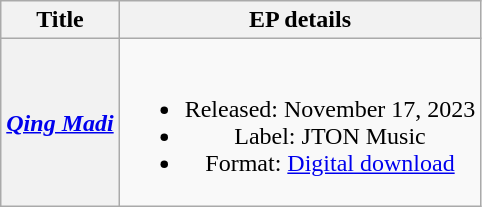<table class="wikitable plainrowheaders" style="text-align: center;">
<tr>
<th scope="col">Title</th>
<th scope="col">EP details</th>
</tr>
<tr>
<th scope="row"><em><a href='#'>Qing Madi</a></em></th>
<td><br><ul><li>Released: November 17, 2023</li><li>Label: JTON Music</li><li>Format: <a href='#'>Digital download</a></li></ul></td>
</tr>
</table>
